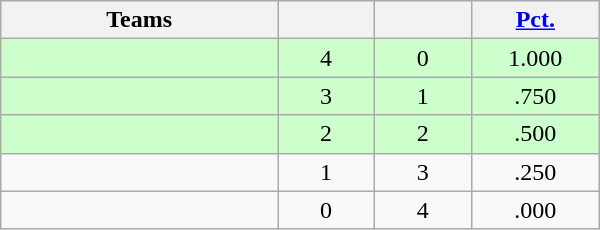<table class="wikitable" width="400" style="text-align:center;">
<tr>
<th width="20%">Teams</th>
<th width="7%"></th>
<th width="7%"></th>
<th width="8%"><a href='#'>Pct.</a></th>
</tr>
<tr style="background-color:#cfc">
<td align=left></td>
<td>4</td>
<td>0</td>
<td>1.000</td>
</tr>
<tr style="background-color:#cfc">
<td align=left></td>
<td>3</td>
<td>1</td>
<td>.750</td>
</tr>
<tr style="background-color:#cfc">
<td align=left></td>
<td>2</td>
<td>2</td>
<td>.500</td>
</tr>
<tr>
<td align=left></td>
<td>1</td>
<td>3</td>
<td>.250</td>
</tr>
<tr>
<td align=left></td>
<td>0</td>
<td>4</td>
<td>.000</td>
</tr>
</table>
